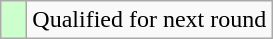<table class="wikitable">
<tr>
<td style="width:10px; background:#cfc"></td>
<td>Qualified for next round</td>
</tr>
</table>
